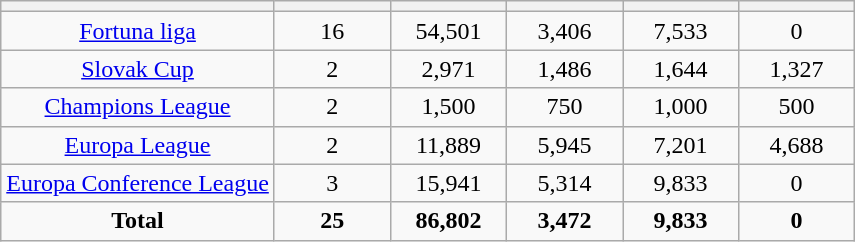<table class="wikitable sortable" style="text-align: center;">
<tr>
<th></th>
<th style="width:70px;"></th>
<th style="width:70px;"></th>
<th style="width:70px;"></th>
<th style="width:70px;"></th>
<th style="width:70px;"></th>
</tr>
<tr>
<td><a href='#'>Fortuna liga</a></td>
<td>16</td>
<td>54,501</td>
<td>3,406</td>
<td>7,533</td>
<td>0</td>
</tr>
<tr>
<td><a href='#'>Slovak Cup</a></td>
<td>2</td>
<td>2,971</td>
<td>1,486</td>
<td>1,644</td>
<td>1,327</td>
</tr>
<tr>
<td><a href='#'>Champions League</a></td>
<td>2</td>
<td>1,500</td>
<td>750</td>
<td>1,000</td>
<td>500</td>
</tr>
<tr>
<td><a href='#'>Europa League</a></td>
<td>2</td>
<td>11,889</td>
<td>5,945</td>
<td>7,201</td>
<td>4,688</td>
</tr>
<tr>
<td><a href='#'>Europa Conference League</a></td>
<td>3</td>
<td>15,941</td>
<td>5,314</td>
<td>9,833</td>
<td>0</td>
</tr>
<tr>
<td><strong>Total</strong></td>
<td><strong>25</strong></td>
<td><strong>86,802</strong></td>
<td><strong>3,472</strong></td>
<td><strong>9,833</strong></td>
<td><strong>0</strong></td>
</tr>
</table>
